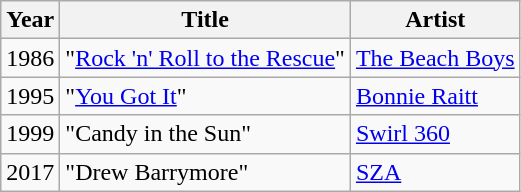<table class="wikitable sortable">
<tr>
<th>Year</th>
<th>Title</th>
<th>Artist</th>
</tr>
<tr>
<td>1986</td>
<td>"<a href='#'>Rock 'n' Roll to the Rescue</a>"</td>
<td><a href='#'>The Beach Boys</a></td>
</tr>
<tr>
<td>1995</td>
<td>"<a href='#'>You Got It</a>"</td>
<td><a href='#'>Bonnie Raitt</a></td>
</tr>
<tr>
<td>1999</td>
<td>"Candy in the Sun"</td>
<td><a href='#'>Swirl 360</a></td>
</tr>
<tr>
<td>2017</td>
<td>"Drew Barrymore"</td>
<td><a href='#'>SZA</a></td>
</tr>
</table>
